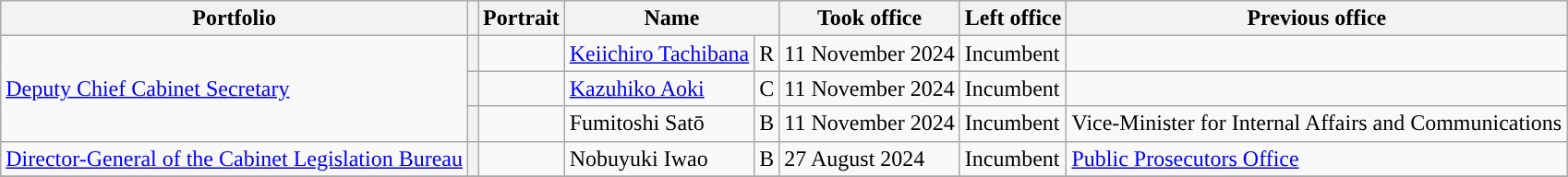<table class="wikitable">
<tr>
<th>Portfolio</th>
<th></th>
<th>Portrait</th>
<th colspan=2>Name</th>
<th>Took office</th>
<th>Left office</th>
<th>Previous office</th>
</tr>
<tr>
<td rowspan=3><a href='#'>Deputy Chief Cabinet Secretary</a></td>
<th style="color:inherit;background-color: "></th>
<td style="text-align:center;"></td>
<td><a href='#'>Keiichiro Tachibana</a></td>
<td>R</td>
<td>11 November 2024</td>
<td>Incumbent</td>
<td></td>
</tr>
<tr>
<th style="color:inherit;background-color: "></th>
<td style="text-align:center;"></td>
<td><a href='#'>Kazuhiko Aoki</a></td>
<td>C</td>
<td>11 November 2024</td>
<td>Incumbent</td>
<td></td>
</tr>
<tr>
<th></th>
<td style="text-align:center;"></td>
<td>Fumitoshi Satō</td>
<td>B</td>
<td>11 November 2024</td>
<td>Incumbent</td>
<td>Vice-Minister for Internal Affairs and Communications</td>
</tr>
<tr>
<td><a href='#'>Director-General of the Cabinet Legislation Bureau</a></td>
<th></th>
<td style="text-align:center;"></td>
<td>Nobuyuki Iwao</td>
<td>B</td>
<td>27 August 2024</td>
<td>Incumbent</td>
<td><a href='#'>Public Prosecutors Office</a></td>
</tr>
<tr>
</tr>
</table>
